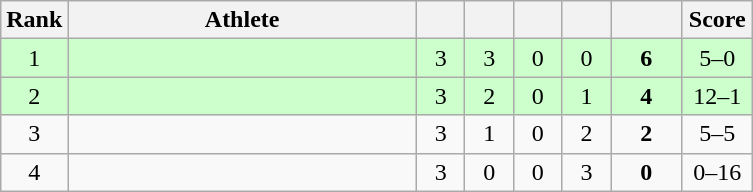<table class="wikitable" style="text-align: center;">
<tr>
<th width=25>Rank</th>
<th width=225>Athlete</th>
<th width=25></th>
<th width=25></th>
<th width=25></th>
<th width=25></th>
<th width=40></th>
<th width=40>Score</th>
</tr>
<tr bgcolor=ccffcc>
<td>1</td>
<td align=left></td>
<td>3</td>
<td>3</td>
<td>0</td>
<td>0</td>
<td><strong>6</strong></td>
<td>5–0</td>
</tr>
<tr bgcolor=ccffcc>
<td>2</td>
<td align=left></td>
<td>3</td>
<td>2</td>
<td>0</td>
<td>1</td>
<td><strong>4</strong></td>
<td>12–1</td>
</tr>
<tr>
<td>3</td>
<td align=left></td>
<td>3</td>
<td>1</td>
<td>0</td>
<td>2</td>
<td><strong>2</strong></td>
<td>5–5</td>
</tr>
<tr>
<td>4</td>
<td align=left></td>
<td>3</td>
<td>0</td>
<td>0</td>
<td>3</td>
<td><strong>0</strong></td>
<td>0–16</td>
</tr>
</table>
